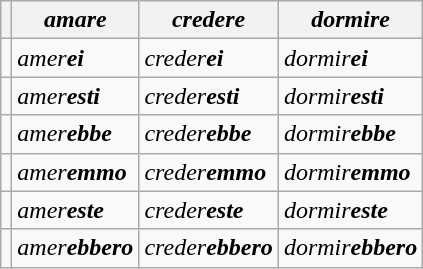<table class="wikitable">
<tr>
<th></th>
<th><em>am<span>are</span></em></th>
<th><em>cred<span>ere</span></em></th>
<th><em>dorm<span>ire</span></em></th>
</tr>
<tr>
<td></td>
<td><em>am<span>er<strong>ei</strong></span></em><br></td>
<td><em>cred<span>er<strong>ei</strong></span></em><br></td>
<td><em>dorm<span>ir<strong>ei</strong></span></em><br></td>
</tr>
<tr>
<td></td>
<td><em>am<span>er<strong>esti</strong></span></em><br></td>
<td><em>cred<span>er<strong>esti</strong></span></em><br></td>
<td><em>dorm<span>ir<strong>esti</strong></span></em><br></td>
</tr>
<tr>
<td></td>
<td><em>am<span>er<strong>ebbe</strong></span></em><br></td>
<td><em>cred<span>er<strong>ebbe</strong></span></em><br></td>
<td><em>dorm<span>ir<strong>ebbe</strong></span></em><br></td>
</tr>
<tr>
<td></td>
<td><em>am<span>er<strong>emmo</strong></span></em><br></td>
<td><em>cred<span>er<strong>emmo</strong></span></em><br></td>
<td><em>dorm<span>ir<strong>emmo</strong></span></em><br></td>
</tr>
<tr>
<td></td>
<td><em>am<span>er<strong>este</strong></span></em><br></td>
<td><em>cred<span>er<strong>este</strong></span></em><br></td>
<td><em>dorm<span>ir<strong>este</strong></span></em><br></td>
</tr>
<tr>
<td></td>
<td><em>am<span>er<strong>ebbero</strong></span></em><br></td>
<td><em>cred<span>er<strong>ebbero</strong></span></em><br></td>
<td><em>dorm<span>ir<strong>ebbero</strong></span></em><br></td>
</tr>
</table>
